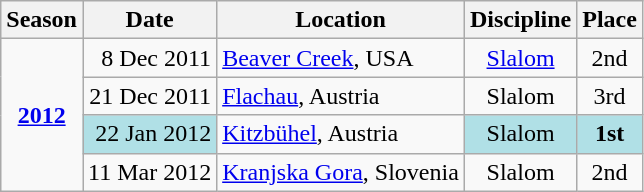<table class="wikitable">
<tr>
<th>Season</th>
<th>Date</th>
<th>Location</th>
<th>Discipline</th>
<th>Place</th>
</tr>
<tr>
<td rowspan=4 align=center><strong><a href='#'>2012</a></strong></td>
<td align=right>8 Dec 2011</td>
<td><a href='#'>Beaver Creek</a>, USA</td>
<td align=center><a href='#'>Slalom</a></td>
<td align=center>2nd</td>
</tr>
<tr>
<td align=right>21 Dec 2011</td>
<td><a href='#'>Flachau</a>, Austria</td>
<td align=center>Slalom</td>
<td align=center>3rd</td>
</tr>
<tr>
<td bgcolor="#BOEOE6" align=right>22 Jan 2012</td>
<td><a href='#'>Kitzbühel</a>, Austria</td>
<td bgcolor="#BOEOE6" align=center>Slalom</td>
<td bgcolor="#BOEOE6" align=center><strong>1st</strong></td>
</tr>
<tr>
<td align=right>11 Mar 2012</td>
<td><a href='#'>Kranjska Gora</a>, Slovenia</td>
<td align=center>Slalom</td>
<td align=center>2nd</td>
</tr>
</table>
